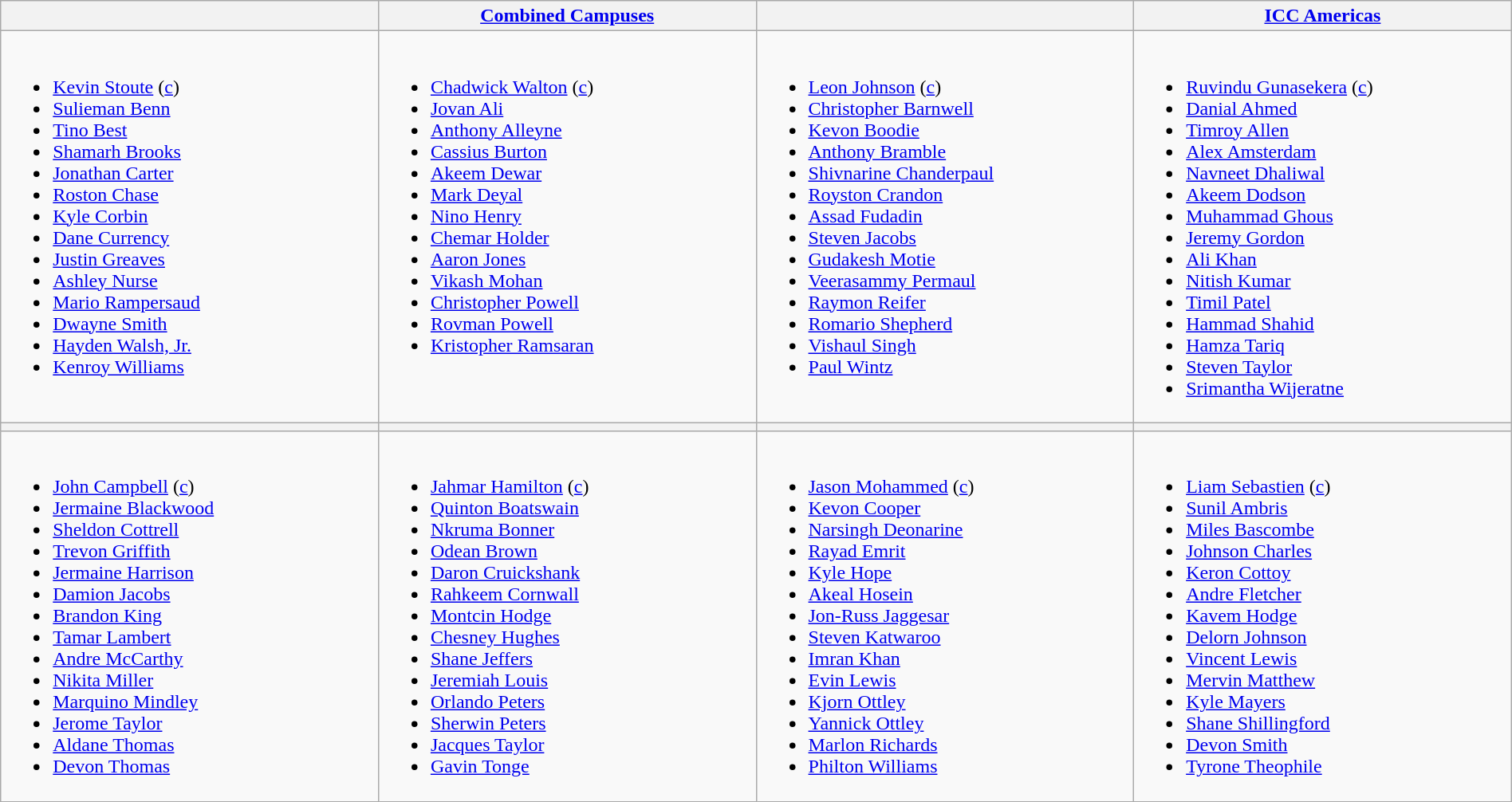<table class="wikitable" width="100%">
<tr>
<th width=25%></th>
<th width=25%> <a href='#'>Combined Campuses</a></th>
<th width=25%></th>
<th width=25%> <a href='#'>ICC Americas</a></th>
</tr>
<tr>
<td valign=top><br><ul><li><a href='#'>Kevin Stoute</a> (<a href='#'>c</a>)</li><li><a href='#'>Sulieman Benn</a></li><li><a href='#'>Tino Best</a></li><li><a href='#'>Shamarh Brooks</a></li><li><a href='#'>Jonathan Carter</a></li><li><a href='#'>Roston Chase</a></li><li><a href='#'>Kyle Corbin</a></li><li><a href='#'>Dane Currency</a></li><li><a href='#'>Justin Greaves</a></li><li><a href='#'>Ashley Nurse</a></li><li><a href='#'>Mario Rampersaud</a></li><li><a href='#'>Dwayne Smith</a></li><li><a href='#'>Hayden Walsh, Jr.</a></li><li><a href='#'>Kenroy Williams</a></li></ul></td>
<td valign=top><br><ul><li><a href='#'>Chadwick Walton</a> (<a href='#'>c</a>)</li><li><a href='#'>Jovan Ali</a></li><li><a href='#'>Anthony Alleyne</a></li><li><a href='#'>Cassius Burton</a></li><li><a href='#'>Akeem Dewar</a></li><li><a href='#'>Mark Deyal</a></li><li><a href='#'>Nino Henry</a></li><li><a href='#'>Chemar Holder</a></li><li><a href='#'>Aaron Jones</a></li><li><a href='#'>Vikash Mohan</a></li><li><a href='#'>Christopher Powell</a></li><li><a href='#'>Rovman Powell</a></li><li><a href='#'>Kristopher Ramsaran</a></li></ul></td>
<td valign=top><br><ul><li><a href='#'>Leon Johnson</a> (<a href='#'>c</a>)</li><li><a href='#'>Christopher Barnwell</a></li><li><a href='#'>Kevon Boodie</a></li><li><a href='#'>Anthony Bramble</a></li><li><a href='#'>Shivnarine Chanderpaul</a></li><li><a href='#'>Royston Crandon</a></li><li><a href='#'>Assad Fudadin</a></li><li><a href='#'>Steven Jacobs</a></li><li><a href='#'>Gudakesh Motie</a></li><li><a href='#'>Veerasammy Permaul</a></li><li><a href='#'>Raymon Reifer</a></li><li><a href='#'>Romario Shepherd</a></li><li><a href='#'>Vishaul Singh</a></li><li><a href='#'>Paul Wintz</a></li></ul></td>
<td valign=top><br><ul><li><a href='#'>Ruvindu Gunasekera</a> (<a href='#'>c</a>)</li><li><a href='#'>Danial Ahmed</a></li><li><a href='#'>Timroy Allen</a></li><li><a href='#'>Alex Amsterdam</a></li><li><a href='#'>Navneet Dhaliwal</a></li><li><a href='#'>Akeem Dodson</a></li><li><a href='#'>Muhammad Ghous</a></li><li><a href='#'>Jeremy Gordon</a></li><li><a href='#'>Ali Khan</a></li><li><a href='#'>Nitish Kumar</a></li><li><a href='#'>Timil Patel</a></li><li><a href='#'>Hammad Shahid</a></li><li><a href='#'>Hamza Tariq</a></li><li><a href='#'>Steven Taylor</a></li><li><a href='#'>Srimantha Wijeratne</a></li></ul></td>
</tr>
<tr>
<th width=25%></th>
<th width=25%></th>
<th width=25%></th>
<th width=25%></th>
</tr>
<tr>
<td valign=top><br><ul><li><a href='#'>John Campbell</a> (<a href='#'>c</a>)</li><li><a href='#'>Jermaine Blackwood</a></li><li><a href='#'>Sheldon Cottrell</a></li><li><a href='#'>Trevon Griffith</a></li><li><a href='#'>Jermaine Harrison</a></li><li><a href='#'>Damion Jacobs</a></li><li><a href='#'>Brandon King</a></li><li><a href='#'>Tamar Lambert</a></li><li><a href='#'>Andre McCarthy</a></li><li><a href='#'>Nikita Miller</a></li><li><a href='#'>Marquino Mindley</a></li><li><a href='#'>Jerome Taylor</a></li><li><a href='#'>Aldane Thomas</a></li><li><a href='#'>Devon Thomas</a></li></ul></td>
<td valign=top><br><ul><li><a href='#'>Jahmar Hamilton</a> (<a href='#'>c</a>)</li><li><a href='#'>Quinton Boatswain</a></li><li><a href='#'>Nkruma Bonner</a></li><li><a href='#'>Odean Brown</a></li><li><a href='#'>Daron Cruickshank</a></li><li><a href='#'>Rahkeem Cornwall</a></li><li><a href='#'>Montcin Hodge</a></li><li><a href='#'>Chesney Hughes</a></li><li><a href='#'>Shane Jeffers</a></li><li><a href='#'>Jeremiah Louis</a></li><li><a href='#'>Orlando Peters</a></li><li><a href='#'>Sherwin Peters</a></li><li><a href='#'>Jacques Taylor</a></li><li><a href='#'>Gavin Tonge</a></li></ul></td>
<td valign=top><br><ul><li><a href='#'>Jason Mohammed</a> (<a href='#'>c</a>)</li><li><a href='#'>Kevon Cooper</a></li><li><a href='#'>Narsingh Deonarine</a></li><li><a href='#'>Rayad Emrit</a></li><li><a href='#'>Kyle Hope</a></li><li><a href='#'>Akeal Hosein</a></li><li><a href='#'>Jon-Russ Jaggesar</a></li><li><a href='#'>Steven Katwaroo</a></li><li><a href='#'>Imran Khan</a></li><li><a href='#'>Evin Lewis</a></li><li><a href='#'>Kjorn Ottley</a></li><li><a href='#'>Yannick Ottley</a></li><li><a href='#'>Marlon Richards</a></li><li><a href='#'>Philton Williams</a></li></ul></td>
<td valign=top><br><ul><li><a href='#'>Liam Sebastien</a> (<a href='#'>c</a>)</li><li><a href='#'>Sunil Ambris</a></li><li><a href='#'>Miles Bascombe</a></li><li><a href='#'>Johnson Charles</a></li><li><a href='#'>Keron Cottoy</a></li><li><a href='#'>Andre Fletcher</a></li><li><a href='#'>Kavem Hodge</a></li><li><a href='#'>Delorn Johnson</a></li><li><a href='#'>Vincent Lewis</a></li><li><a href='#'>Mervin Matthew</a></li><li><a href='#'>Kyle Mayers</a></li><li><a href='#'>Shane Shillingford</a></li><li><a href='#'>Devon Smith</a></li><li><a href='#'>Tyrone Theophile</a></li></ul></td>
</tr>
</table>
